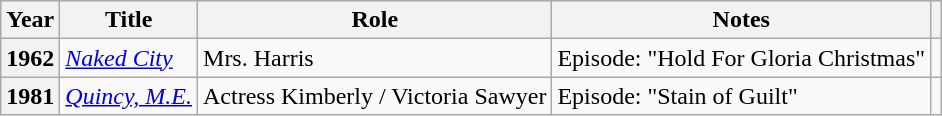<table class="wikitable sortable plainrowheaders">
<tr>
<th>Year</th>
<th>Title</th>
<th>Role</th>
<th class="unsortable">Notes</th>
<th class="unsortable"></th>
</tr>
<tr>
<th scope="row">1962</th>
<td><em><a href='#'>Naked City</a></em></td>
<td>Mrs. Harris</td>
<td>Episode: "Hold For Gloria Christmas"</td>
<td style="text-align:center;"></td>
</tr>
<tr>
<th scope="row">1981</th>
<td><em><a href='#'>Quincy, M.E.</a></em></td>
<td>Actress Kimberly / Victoria Sawyer</td>
<td>Episode: "Stain of Guilt"</td>
<td style="text-align:center;"></td>
</tr>
</table>
